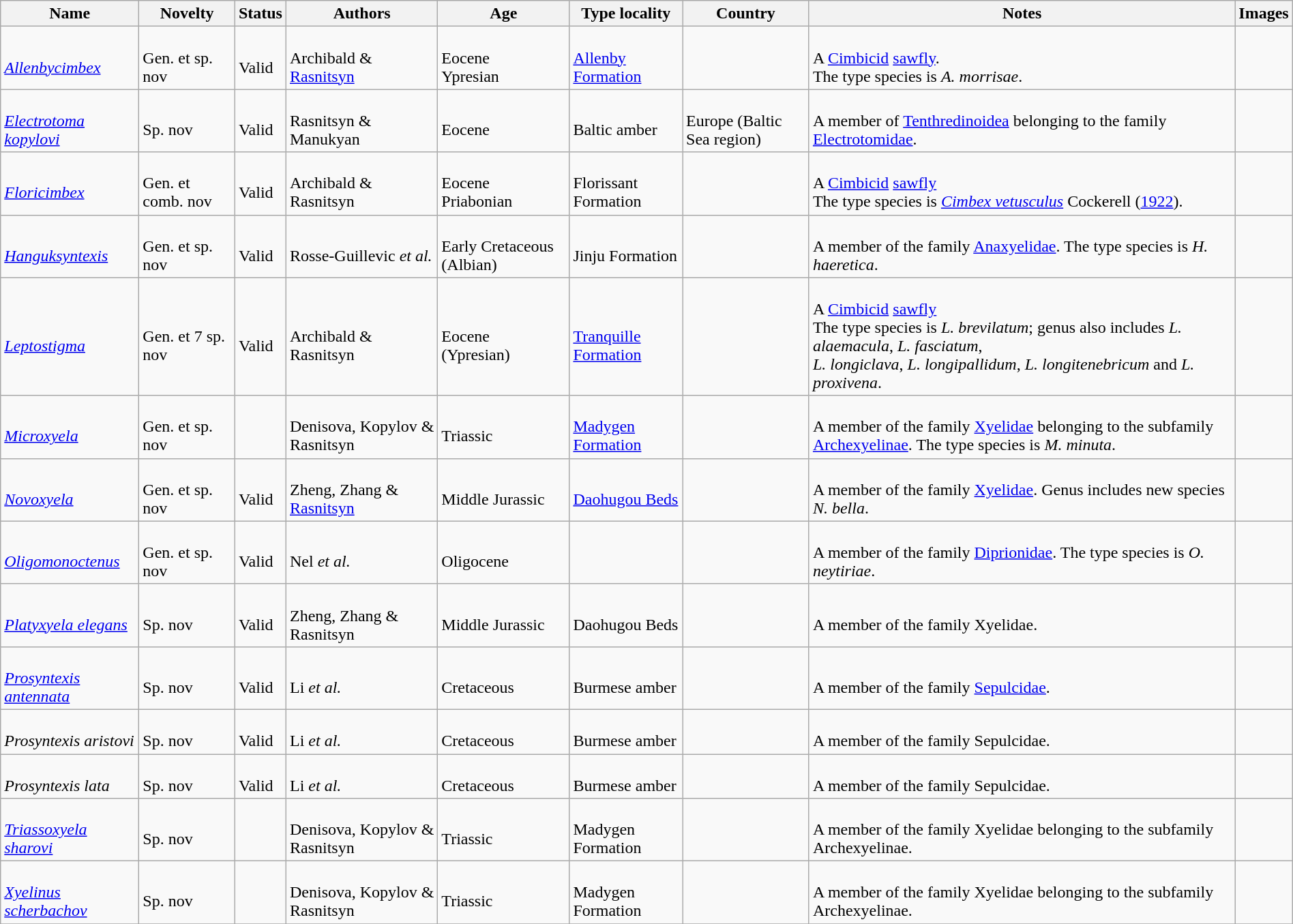<table class="wikitable sortable" align="center" width="100%">
<tr>
<th>Name</th>
<th>Novelty</th>
<th>Status</th>
<th>Authors</th>
<th>Age</th>
<th>Type locality</th>
<th>Country</th>
<th>Notes</th>
<th>Images</th>
</tr>
<tr>
<td><br><em><a href='#'>Allenbycimbex</a></em></td>
<td><br>Gen. et sp. nov</td>
<td><br>Valid</td>
<td><br>Archibald & <a href='#'>Rasnitsyn</a></td>
<td><br>Eocene<br>Ypresian</td>
<td><br><a href='#'>Allenby Formation</a></td>
<td><br><br></td>
<td><br>A <a href='#'>Cimbicid</a> <a href='#'>sawfly</a>.<br> The type species is <em>A. morrisae</em>.</td>
<td></td>
</tr>
<tr>
<td><br><em><a href='#'>Electrotoma kopylovi</a></em></td>
<td><br>Sp. nov</td>
<td><br>Valid</td>
<td><br>Rasnitsyn & Manukyan</td>
<td><br>Eocene</td>
<td><br>Baltic amber</td>
<td><br>Europe (Baltic Sea region)</td>
<td><br>A member of <a href='#'>Tenthredinoidea</a> belonging to the family <a href='#'>Electrotomidae</a>.</td>
<td></td>
</tr>
<tr>
<td><br><em><a href='#'>Floricimbex</a></em></td>
<td><br>Gen. et comb. nov</td>
<td><br>Valid</td>
<td><br>Archibald & Rasnitsyn</td>
<td><br>Eocene<br>Priabonian</td>
<td><br>Florissant Formation</td>
<td><br><br></td>
<td><br>A <a href='#'>Cimbicid</a> <a href='#'>sawfly</a><br> The type species is <em><a href='#'>Cimbex vetusculus</a></em> Cockerell (<a href='#'>1922</a>).</td>
<td><br></td>
</tr>
<tr>
<td><br><em><a href='#'>Hanguksyntexis</a></em></td>
<td><br>Gen. et sp. nov</td>
<td><br>Valid</td>
<td><br>Rosse-Guillevic <em>et al.</em></td>
<td><br>Early Cretaceous (Albian)</td>
<td><br>Jinju Formation</td>
<td><br></td>
<td><br>A member of the family <a href='#'>Anaxyelidae</a>. The type species is <em>H. haeretica</em>.</td>
<td></td>
</tr>
<tr>
<td><br><em><a href='#'>Leptostigma</a></em></td>
<td><br>Gen. et 7 sp. nov</td>
<td><br>Valid</td>
<td><br>Archibald & Rasnitsyn</td>
<td><br>Eocene<br> (Ypresian)</td>
<td><br><a href='#'>Tranquille Formation</a></td>
<td><br><br></td>
<td><br>A <a href='#'>Cimbicid</a> <a href='#'>sawfly</a><br> The type species is <em>L. brevilatum</em>; genus also includes <em>L. alaemacula</em>, <em>L. fasciatum</em>,<br><em>L. longiclava</em>, <em>L. longipallidum</em>, <em>L. longitenebricum</em> and <em>L. proxivena</em>.</td>
<td></td>
</tr>
<tr>
<td><br><em><a href='#'>Microxyela</a></em></td>
<td><br>Gen. et sp. nov</td>
<td></td>
<td><br>Denisova, Kopylov & Rasnitsyn</td>
<td><br>Triassic</td>
<td><br><a href='#'>Madygen Formation</a></td>
<td><br></td>
<td><br>A member of the family <a href='#'>Xyelidae</a> belonging to the subfamily <a href='#'>Archexyelinae</a>. The type species is <em>M. minuta</em>.</td>
<td></td>
</tr>
<tr>
<td><br><em><a href='#'>Novoxyela</a></em></td>
<td><br>Gen. et sp. nov</td>
<td><br>Valid</td>
<td><br>Zheng, Zhang & <a href='#'>Rasnitsyn</a></td>
<td><br>Middle Jurassic</td>
<td><br><a href='#'>Daohugou Beds</a></td>
<td><br></td>
<td><br>A member of the family <a href='#'>Xyelidae</a>. Genus includes new species <em>N. bella</em>.</td>
<td></td>
</tr>
<tr>
<td><br><em><a href='#'>Oligomonoctenus</a></em></td>
<td><br>Gen. et sp. nov</td>
<td><br>Valid</td>
<td><br>Nel <em>et al.</em></td>
<td><br>Oligocene</td>
<td></td>
<td><br></td>
<td><br>A member of the family <a href='#'>Diprionidae</a>. The type species is <em>O. neytiriae</em>.</td>
<td></td>
</tr>
<tr>
<td><br><em><a href='#'>Platyxyela elegans</a></em></td>
<td><br>Sp. nov</td>
<td><br>Valid</td>
<td><br>Zheng, Zhang & Rasnitsyn</td>
<td><br>Middle Jurassic</td>
<td><br>Daohugou Beds</td>
<td><br></td>
<td><br>A member of the family Xyelidae.</td>
<td></td>
</tr>
<tr>
<td><br><em><a href='#'>Prosyntexis antennata</a></em></td>
<td><br>Sp. nov</td>
<td><br>Valid</td>
<td><br>Li <em>et al.</em></td>
<td><br>Cretaceous</td>
<td><br>Burmese amber</td>
<td><br></td>
<td><br>A member of the family <a href='#'>Sepulcidae</a>.</td>
<td></td>
</tr>
<tr>
<td><br><em>Prosyntexis aristovi</em></td>
<td><br>Sp. nov</td>
<td><br>Valid</td>
<td><br>Li <em>et al.</em></td>
<td><br>Cretaceous</td>
<td><br>Burmese amber</td>
<td><br></td>
<td><br>A member of the family Sepulcidae.</td>
<td></td>
</tr>
<tr>
<td><br><em>Prosyntexis lata</em></td>
<td><br>Sp. nov</td>
<td><br>Valid</td>
<td><br>Li <em>et al.</em></td>
<td><br>Cretaceous</td>
<td><br>Burmese amber</td>
<td><br></td>
<td><br>A member of the family Sepulcidae.</td>
<td></td>
</tr>
<tr>
<td><br><em><a href='#'>Triassoxyela sharovi</a></em></td>
<td><br>Sp. nov</td>
<td></td>
<td><br>Denisova, Kopylov & Rasnitsyn</td>
<td><br>Triassic</td>
<td><br>Madygen Formation</td>
<td><br></td>
<td><br>A member of the family Xyelidae belonging to the subfamily Archexyelinae.</td>
<td></td>
</tr>
<tr>
<td><br><em><a href='#'>Xyelinus scherbachov</a></em></td>
<td><br>Sp. nov</td>
<td></td>
<td><br>Denisova, Kopylov & Rasnitsyn</td>
<td><br>Triassic</td>
<td><br>Madygen Formation</td>
<td><br></td>
<td><br>A member of the family Xyelidae belonging to the subfamily Archexyelinae.</td>
<td></td>
</tr>
<tr>
</tr>
</table>
